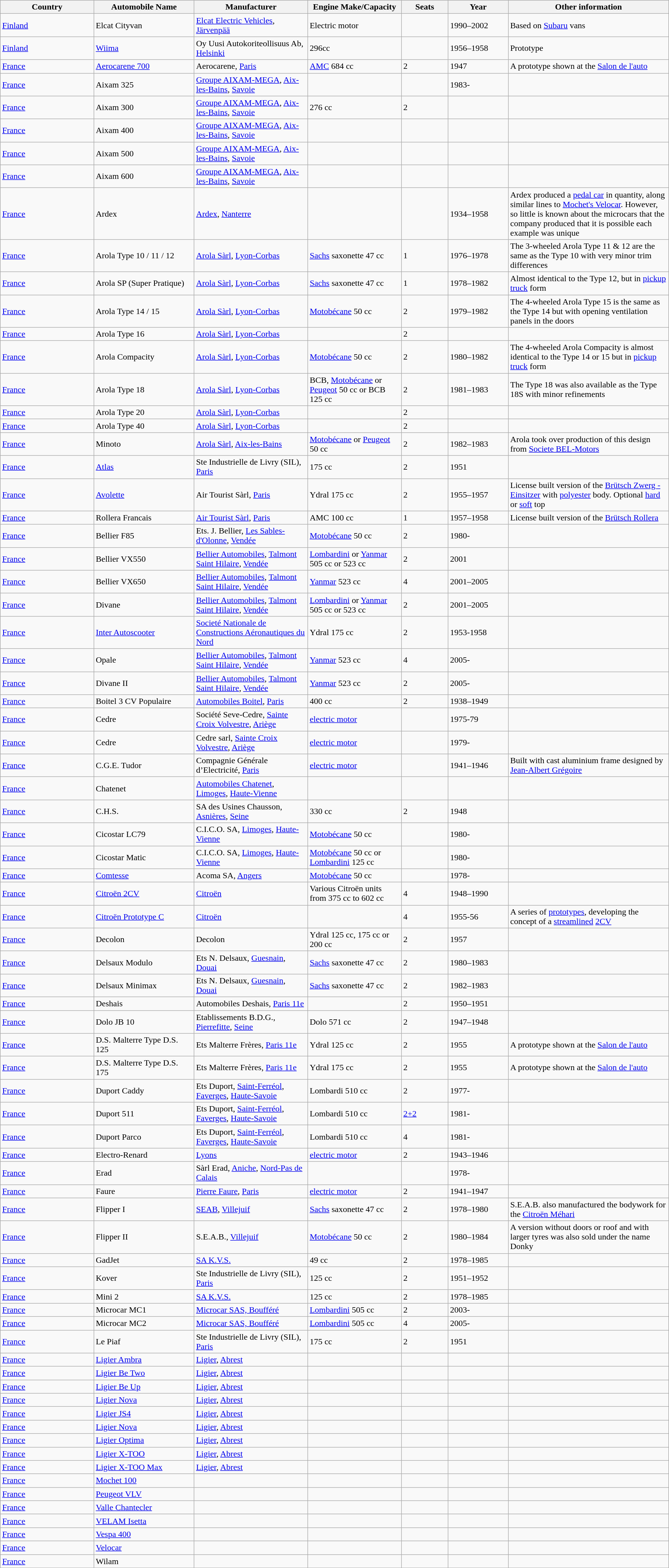<table class="wikitable sortable"  width="100%">
<tr>
<th width="14%">Country</th>
<th width="15%">Automobile Name</th>
<th width="17%">Manufacturer</th>
<th width="14%">Engine Make/Capacity</th>
<th width="7%">Seats</th>
<th width="9%">Year</th>
<th width="24%">Other information</th>
</tr>
<tr>
<td><a href='#'>Finland</a></td>
<td>Elcat Cityvan</td>
<td><a href='#'>Elcat Electric Vehicles</a>, <a href='#'>Järvenpää</a></td>
<td>Electric motor</td>
<td></td>
<td>1990–2002</td>
<td>Based on <a href='#'>Subaru</a> vans</td>
</tr>
<tr>
<td><a href='#'>Finland</a></td>
<td><a href='#'>Wiima</a></td>
<td>Oy Uusi Autokoriteollisuus Ab, <a href='#'>Helsinki</a></td>
<td>296cc</td>
<td></td>
<td>1956–1958</td>
<td>Prototype</td>
</tr>
<tr>
<td><a href='#'>France</a></td>
<td><a href='#'>Aerocarene 700</a></td>
<td>Aerocarene, <a href='#'>Paris</a></td>
<td><a href='#'>AMC</a> 684 cc</td>
<td>2</td>
<td>1947</td>
<td>A prototype shown at the <a href='#'>Salon de l'auto</a></td>
</tr>
<tr>
<td><a href='#'>France</a></td>
<td>Aixam 325</td>
<td><a href='#'>Groupe AIXAM-MEGA</a>, <a href='#'>Aix-les-Bains</a>, <a href='#'>Savoie</a></td>
<td></td>
<td></td>
<td>1983-</td>
<td></td>
</tr>
<tr>
<td><a href='#'>France</a></td>
<td>Aixam 300</td>
<td><a href='#'>Groupe AIXAM-MEGA</a>, <a href='#'>Aix-les-Bains</a>, <a href='#'>Savoie</a></td>
<td>276 cc</td>
<td>2</td>
<td></td>
<td></td>
</tr>
<tr>
<td><a href='#'>France</a></td>
<td>Aixam 400</td>
<td><a href='#'>Groupe AIXAM-MEGA</a>, <a href='#'>Aix-les-Bains</a>, <a href='#'>Savoie</a></td>
<td></td>
<td></td>
<td></td>
<td></td>
</tr>
<tr>
<td><a href='#'>France</a></td>
<td>Aixam 500</td>
<td><a href='#'>Groupe AIXAM-MEGA</a>, <a href='#'>Aix-les-Bains</a>, <a href='#'>Savoie</a></td>
<td></td>
<td></td>
<td></td>
<td></td>
</tr>
<tr>
<td><a href='#'>France</a></td>
<td>Aixam 600</td>
<td><a href='#'>Groupe AIXAM-MEGA</a>, <a href='#'>Aix-les-Bains</a>, <a href='#'>Savoie</a></td>
<td></td>
<td></td>
<td></td>
<td></td>
</tr>
<tr>
<td><a href='#'>France</a></td>
<td>Ardex</td>
<td><a href='#'>Ardex</a>, <a href='#'>Nanterre</a></td>
<td></td>
<td></td>
<td>1934–1958</td>
<td>Ardex produced a <a href='#'>pedal car</a> in quantity, along similar lines to <a href='#'>Mochet's Velocar</a>. However, so little is known about the microcars that the company produced that it is possible each example was unique</td>
</tr>
<tr>
<td><a href='#'>France</a></td>
<td>Arola Type 10 / 11 / 12</td>
<td><a href='#'>Arola Sàrl</a>, <a href='#'>Lyon-Corbas</a></td>
<td><a href='#'>Sachs</a> saxonette 47 cc</td>
<td>1</td>
<td>1976–1978</td>
<td>The 3-wheeled Arola Type 11 & 12 are the same as the Type 10 with very minor trim differences</td>
</tr>
<tr>
<td><a href='#'>France</a></td>
<td>Arola SP (Super Pratique)</td>
<td><a href='#'>Arola Sàrl</a>, <a href='#'>Lyon-Corbas</a></td>
<td><a href='#'>Sachs</a> saxonette 47 cc</td>
<td>1</td>
<td>1978–1982</td>
<td>Almost identical to the Type 12, but in <a href='#'>pickup truck</a> form</td>
</tr>
<tr>
<td><a href='#'>France</a></td>
<td>Arola Type 14 / 15</td>
<td><a href='#'>Arola Sàrl</a>, <a href='#'>Lyon-Corbas</a></td>
<td><a href='#'>Motobécane</a>  50 cc</td>
<td>2</td>
<td>1979–1982</td>
<td>The 4-wheeled Arola Type 15 is the same as the Type 14 but with opening ventilation panels in the doors</td>
</tr>
<tr>
<td><a href='#'>France</a></td>
<td>Arola Type 16</td>
<td><a href='#'>Arola Sàrl</a>, <a href='#'>Lyon-Corbas</a></td>
<td></td>
<td>2</td>
<td></td>
<td></td>
</tr>
<tr>
<td><a href='#'>France</a></td>
<td>Arola Compacity</td>
<td><a href='#'>Arola Sàrl</a>, <a href='#'>Lyon-Corbas</a></td>
<td><a href='#'>Motobécane</a>  50 cc</td>
<td>2</td>
<td>1980–1982</td>
<td>The 4-wheeled Arola Compacity is almost identical to the Type 14 or 15 but in <a href='#'>pickup truck</a> form</td>
</tr>
<tr>
<td><a href='#'>France</a></td>
<td>Arola Type 18</td>
<td><a href='#'>Arola Sàrl</a>, <a href='#'>Lyon-Corbas</a></td>
<td>BCB, <a href='#'>Motobécane</a> or <a href='#'>Peugeot</a> 50 cc  or BCB 125 cc</td>
<td>2</td>
<td>1981–1983</td>
<td>The Type 18 was also available as the Type 18S with minor refinements</td>
</tr>
<tr>
<td><a href='#'>France</a></td>
<td>Arola Type 20</td>
<td><a href='#'>Arola Sàrl</a>, <a href='#'>Lyon-Corbas</a></td>
<td></td>
<td>2</td>
<td></td>
<td></td>
</tr>
<tr>
<td><a href='#'>France</a></td>
<td>Arola Type 40</td>
<td><a href='#'>Arola Sàrl</a>, <a href='#'>Lyon-Corbas</a></td>
<td></td>
<td>2</td>
<td></td>
<td></td>
</tr>
<tr>
<td><a href='#'>France</a></td>
<td>Minoto</td>
<td><a href='#'>Arola Sàrl</a>, <a href='#'>Aix-les-Bains</a></td>
<td><a href='#'>Motobécane</a> or <a href='#'>Peugeot</a> 50 cc</td>
<td>2</td>
<td>1982–1983</td>
<td>Arola took over production of this design from <a href='#'>Societe BEL-Motors</a></td>
</tr>
<tr>
<td><a href='#'>France</a></td>
<td><a href='#'>Atlas</a></td>
<td>Ste Industrielle de Livry (SIL), <a href='#'>Paris</a></td>
<td>175 cc</td>
<td>2</td>
<td>1951</td>
<td></td>
</tr>
<tr>
<td><a href='#'>France</a></td>
<td><a href='#'>Avolette</a></td>
<td>Air Tourist Sàrl, <a href='#'>Paris</a></td>
<td>Ydral 175 cc </td>
<td>2</td>
<td>1955–1957</td>
<td>License built version of the <a href='#'>Brütsch Zwerg - Einsitzer</a> with <a href='#'>polyester</a> body. Optional <a href='#'>hard</a> or <a href='#'>soft</a> top</td>
</tr>
<tr>
<td><a href='#'>France</a></td>
<td>Rollera Francais</td>
<td><a href='#'>Air Tourist Sàrl</a>, <a href='#'>Paris</a></td>
<td>AMC 100 cc</td>
<td>1</td>
<td>1957–1958</td>
<td>License built version of the <a href='#'>Brütsch Rollera</a></td>
</tr>
<tr>
<td><a href='#'>France</a></td>
<td>Bellier F85</td>
<td>Ets. J. Bellier, <a href='#'>Les Sables-d'Olonne</a>, <a href='#'>Vendée</a></td>
<td><a href='#'>Motobécane</a> 50 cc</td>
<td>2</td>
<td>1980-</td>
<td></td>
</tr>
<tr>
<td><a href='#'>France</a></td>
<td>Bellier VX550</td>
<td><a href='#'>Bellier Automobiles</a>, <a href='#'>Talmont Saint Hilaire</a>, <a href='#'>Vendée</a></td>
<td><a href='#'>Lombardini</a> or <a href='#'>Yanmar</a> 505 cc  or 523 cc</td>
<td>2</td>
<td>2001</td>
<td></td>
</tr>
<tr>
<td><a href='#'>France</a></td>
<td>Bellier VX650</td>
<td><a href='#'>Bellier Automobiles</a>, <a href='#'>Talmont Saint Hilaire</a>, <a href='#'>Vendée</a></td>
<td><a href='#'>Yanmar</a> 523 cc</td>
<td>4</td>
<td>2001–2005</td>
<td></td>
</tr>
<tr>
<td><a href='#'>France</a></td>
<td>Divane</td>
<td><a href='#'>Bellier Automobiles</a>, <a href='#'>Talmont Saint Hilaire</a>, <a href='#'>Vendée</a></td>
<td><a href='#'>Lombardini</a> or <a href='#'>Yanmar</a> 505 cc  or 523 cc</td>
<td>2</td>
<td>2001–2005</td>
<td></td>
</tr>
<tr>
<td><a href='#'>France</a></td>
<td><a href='#'>Inter Autoscooter</a></td>
<td><a href='#'>Societé Nationale de Constructions Aéronautiques du Nord</a></td>
<td>Ydral 175 cc</td>
<td>2</td>
<td>1953-1958</td>
<td></td>
</tr>
<tr>
<td><a href='#'>France</a></td>
<td>Opale</td>
<td><a href='#'>Bellier Automobiles</a>, <a href='#'>Talmont Saint Hilaire</a>, <a href='#'>Vendée</a></td>
<td><a href='#'>Yanmar</a> 523 cc</td>
<td>4</td>
<td>2005-</td>
<td></td>
</tr>
<tr>
<td><a href='#'>France</a></td>
<td>Divane II</td>
<td><a href='#'>Bellier Automobiles</a>, <a href='#'>Talmont Saint Hilaire</a>, <a href='#'>Vendée</a></td>
<td><a href='#'>Yanmar</a> 523 cc</td>
<td>2</td>
<td>2005-</td>
<td></td>
</tr>
<tr>
<td><a href='#'>France</a></td>
<td>Boitel 3 CV Populaire</td>
<td><a href='#'>Automobiles Boitel</a>, <a href='#'>Paris</a></td>
<td>400 cc </td>
<td>2</td>
<td>1938–1949</td>
<td></td>
</tr>
<tr>
<td><a href='#'>France</a></td>
<td>Cedre</td>
<td>Société Seve-Cedre, <a href='#'>Sainte Croix Volvestre</a>, <a href='#'>Ariège</a></td>
<td><a href='#'>electric motor</a> </td>
<td></td>
<td>1975-79</td>
<td></td>
</tr>
<tr>
<td><a href='#'>France</a></td>
<td>Cedre</td>
<td>Cedre sarl, <a href='#'>Sainte Croix Volvestre</a>, <a href='#'>Ariège</a></td>
<td><a href='#'>electric motor</a> </td>
<td></td>
<td>1979-</td>
<td></td>
</tr>
<tr>
<td><a href='#'>France</a></td>
<td>C.G.E. Tudor</td>
<td>Compagnie Générale d’Electricité, <a href='#'>Paris</a></td>
<td><a href='#'>electric motor</a> </td>
<td></td>
<td>1941–1946</td>
<td>Built with cast aluminium frame designed by <a href='#'>Jean-Albert Grégoire</a></td>
</tr>
<tr>
<td><a href='#'>France</a></td>
<td>Chatenet</td>
<td><a href='#'>Automobiles Chatenet</a>, <a href='#'>Limoges</a>, <a href='#'>Haute-Vienne</a></td>
<td></td>
<td></td>
<td></td>
<td></td>
</tr>
<tr>
<td><a href='#'>France</a></td>
<td>C.H.S.</td>
<td>SA des Usines Chausson, <a href='#'>Asnières</a>, <a href='#'>Seine</a></td>
<td>330 cc</td>
<td>2</td>
<td>1948</td>
<td></td>
</tr>
<tr>
<td><a href='#'>France</a></td>
<td>Cicostar LC79</td>
<td>C.I.C.O. SA, <a href='#'>Limoges</a>, <a href='#'>Haute-Vienne</a></td>
<td><a href='#'>Motobécane</a> 50 cc</td>
<td></td>
<td>1980-</td>
<td></td>
</tr>
<tr>
<td><a href='#'>France</a></td>
<td>Cicostar Matic</td>
<td>C.I.C.O. SA, <a href='#'>Limoges</a>, <a href='#'>Haute-Vienne</a></td>
<td><a href='#'>Motobécane</a> 50 cc or <a href='#'>Lombardini</a> 125 cc</td>
<td></td>
<td>1980-</td>
<td></td>
</tr>
<tr>
<td><a href='#'>France</a></td>
<td><a href='#'>Comtesse</a></td>
<td>Acoma SA, <a href='#'>Angers</a></td>
<td><a href='#'>Motobécane</a> 50 cc</td>
<td></td>
<td>1978-</td>
<td></td>
</tr>
<tr>
<td><a href='#'>France</a></td>
<td><a href='#'>Citroën 2CV</a></td>
<td><a href='#'>Citroën</a></td>
<td>Various Citroën units from 375 cc  to 602 cc</td>
<td>4</td>
<td>1948–1990</td>
<td></td>
</tr>
<tr>
<td><a href='#'>France</a></td>
<td><a href='#'>Citroën Prototype C</a></td>
<td><a href='#'>Citroën</a></td>
<td></td>
<td>4</td>
<td>1955-56</td>
<td>A series of <a href='#'>prototypes</a>, developing the concept of a <a href='#'>streamlined</a> <a href='#'>2CV</a></td>
</tr>
<tr>
<td><a href='#'>France</a></td>
<td>Decolon</td>
<td>Decolon</td>
<td>Ydral 125 cc, 175 cc or 200 cc</td>
<td>2</td>
<td>1957</td>
<td></td>
</tr>
<tr>
<td><a href='#'>France</a></td>
<td>Delsaux Modulo</td>
<td>Ets N. Delsaux, <a href='#'>Guesnain</a>, <a href='#'>Douai</a></td>
<td><a href='#'>Sachs</a> saxonette 47 cc</td>
<td>2</td>
<td>1980–1983</td>
<td></td>
</tr>
<tr>
<td><a href='#'>France</a></td>
<td>Delsaux Minimax</td>
<td>Ets N. Delsaux, <a href='#'>Guesnain</a>, <a href='#'>Douai</a></td>
<td><a href='#'>Sachs</a> saxonette 47 cc</td>
<td>2</td>
<td>1982–1983</td>
<td></td>
</tr>
<tr>
<td><a href='#'>France</a></td>
<td>Deshais</td>
<td>Automobiles Deshais, <a href='#'>Paris 11e</a></td>
<td></td>
<td>2</td>
<td>1950–1951</td>
<td></td>
</tr>
<tr>
<td><a href='#'>France</a></td>
<td>Dolo JB 10</td>
<td>Etablissements B.D.G., <a href='#'>Pierrefitte</a>, <a href='#'>Seine</a></td>
<td>Dolo 571 cc</td>
<td>2</td>
<td>1947–1948</td>
<td></td>
</tr>
<tr>
<td><a href='#'>France</a></td>
<td>D.S. Malterre Type D.S. 125</td>
<td>Ets Malterre Frères, <a href='#'>Paris 11e</a></td>
<td>Ydral 125 cc</td>
<td>2</td>
<td>1955</td>
<td>A prototype shown at the <a href='#'>Salon de l'auto</a></td>
</tr>
<tr>
<td><a href='#'>France</a></td>
<td>D.S. Malterre Type D.S. 175</td>
<td>Ets Malterre Frères, <a href='#'>Paris 11e</a></td>
<td>Ydral 175 cc</td>
<td>2</td>
<td>1955</td>
<td>A prototype shown at the <a href='#'>Salon de l'auto</a></td>
</tr>
<tr>
<td><a href='#'>France</a></td>
<td>Duport Caddy</td>
<td>Ets Duport, <a href='#'>Saint-Ferréol</a>, <a href='#'>Faverges</a>, <a href='#'>Haute-Savoie</a></td>
<td>Lombardi 510 cc</td>
<td>2</td>
<td>1977-</td>
<td></td>
</tr>
<tr>
<td><a href='#'>France</a></td>
<td>Duport 511</td>
<td>Ets Duport, <a href='#'>Saint-Ferréol</a>, <a href='#'>Faverges</a>, <a href='#'>Haute-Savoie</a></td>
<td>Lombardi 510 cc</td>
<td><a href='#'>2+2</a></td>
<td>1981-</td>
<td></td>
</tr>
<tr>
<td><a href='#'>France</a></td>
<td>Duport Parco</td>
<td>Ets Duport, <a href='#'>Saint-Ferréol</a>, <a href='#'>Faverges</a>, <a href='#'>Haute-Savoie</a></td>
<td>Lombardi 510 cc</td>
<td>4</td>
<td>1981-</td>
<td></td>
</tr>
<tr>
<td><a href='#'>France</a></td>
<td>Electro-Renard</td>
<td><a href='#'>Lyons</a></td>
<td><a href='#'>electric motor</a></td>
<td>2</td>
<td>1943–1946</td>
<td></td>
</tr>
<tr>
<td><a href='#'>France</a></td>
<td>Erad</td>
<td>Sàrl Erad, <a href='#'>Aniche</a>, <a href='#'>Nord-Pas de Calais</a></td>
<td></td>
<td></td>
<td>1978-</td>
<td></td>
</tr>
<tr>
<td><a href='#'>France</a></td>
<td>Faure</td>
<td><a href='#'>Pierre Faure</a>, <a href='#'>Paris</a></td>
<td><a href='#'>electric motor</a></td>
<td>2</td>
<td>1941–1947</td>
<td></td>
</tr>
<tr>
<td><a href='#'>France</a></td>
<td>Flipper I</td>
<td><a href='#'>SEAB</a>, <a href='#'>Villejuif</a></td>
<td><a href='#'>Sachs</a> saxonette 47 cc</td>
<td>2</td>
<td>1978–1980</td>
<td>S.E.A.B. also manufactured the bodywork for the <a href='#'>Citroën Méhari</a></td>
</tr>
<tr>
<td><a href='#'>France</a></td>
<td>Flipper II</td>
<td>S.E.A.B., <a href='#'>Villejuif</a></td>
<td><a href='#'>Motobécane</a> 50 cc</td>
<td>2</td>
<td>1980–1984</td>
<td>A version without doors or roof and with larger tyres was also sold under the name Donky</td>
</tr>
<tr>
<td><a href='#'>France</a></td>
<td>GadJet</td>
<td><a href='#'>SA K.V.S.</a></td>
<td>49 cc</td>
<td>2</td>
<td>1978–1985</td>
<td></td>
</tr>
<tr Inter autoscooter 1954-56>
<td><a href='#'>France</a></td>
<td>Kover</td>
<td>Ste Industrielle de Livry (SIL), <a href='#'>Paris</a></td>
<td>125 cc</td>
<td>2</td>
<td>1951–1952</td>
<td></td>
</tr>
<tr>
<td><a href='#'>France</a></td>
<td>Mini 2</td>
<td><a href='#'>SA K.V.S.</a></td>
<td>125 cc</td>
<td>2</td>
<td>1978–1985</td>
<td></td>
</tr>
<tr>
<td><a href='#'>France</a></td>
<td>Microcar MC1</td>
<td><a href='#'>Microcar SAS, Boufféré</a></td>
<td><a href='#'>Lombardini</a> 505 cc</td>
<td>2</td>
<td>2003-</td>
<td></td>
</tr>
<tr>
<td><a href='#'>France</a></td>
<td>Microcar MC2</td>
<td><a href='#'>Microcar SAS, Boufféré</a></td>
<td><a href='#'>Lombardini</a> 505 cc</td>
<td>4</td>
<td>2005-</td>
<td></td>
</tr>
<tr>
<td><a href='#'>France</a></td>
<td>Le Piaf</td>
<td>Ste Industrielle de Livry (SIL), <a href='#'>Paris</a></td>
<td>175 cc</td>
<td>2</td>
<td>1951</td>
<td></td>
</tr>
<tr>
<td><a href='#'>France</a></td>
<td><a href='#'>Ligier Ambra</a></td>
<td><a href='#'>Ligier</a>, <a href='#'>Abrest</a></td>
<td></td>
<td></td>
<td></td>
<td></td>
</tr>
<tr>
<td><a href='#'>France</a></td>
<td><a href='#'>Ligier Be Two</a></td>
<td><a href='#'>Ligier</a>, <a href='#'>Abrest</a></td>
<td></td>
<td></td>
<td></td>
<td></td>
</tr>
<tr>
<td><a href='#'>France</a></td>
<td><a href='#'>Ligier Be Up</a></td>
<td><a href='#'>Ligier</a>, <a href='#'>Abrest</a></td>
<td></td>
<td></td>
<td></td>
<td></td>
</tr>
<tr>
<td><a href='#'>France</a></td>
<td><a href='#'>Ligier Nova</a></td>
<td><a href='#'>Ligier</a>, <a href='#'>Abrest</a></td>
<td></td>
<td></td>
<td></td>
<td></td>
</tr>
<tr>
<td><a href='#'>France</a></td>
<td><a href='#'>Ligier JS4</a></td>
<td><a href='#'>Ligier</a>, <a href='#'>Abrest</a></td>
<td></td>
<td></td>
<td></td>
<td></td>
</tr>
<tr>
<td><a href='#'>France</a></td>
<td><a href='#'>Ligier Nova</a></td>
<td><a href='#'>Ligier</a>, <a href='#'>Abrest</a></td>
<td></td>
<td></td>
<td></td>
<td></td>
</tr>
<tr>
<td><a href='#'>France</a></td>
<td><a href='#'>Ligier Optima</a></td>
<td><a href='#'>Ligier</a>, <a href='#'>Abrest</a></td>
<td></td>
<td></td>
<td></td>
<td></td>
</tr>
<tr>
<td><a href='#'>France</a></td>
<td><a href='#'>Ligier X-TOO</a></td>
<td><a href='#'>Ligier</a>, <a href='#'>Abrest</a></td>
<td></td>
<td></td>
<td></td>
<td></td>
</tr>
<tr>
<td><a href='#'>France</a></td>
<td><a href='#'>Ligier X-TOO Max</a></td>
<td><a href='#'>Ligier</a>, <a href='#'>Abrest</a></td>
<td></td>
<td></td>
<td></td>
<td></td>
</tr>
<tr>
<td><a href='#'>France</a></td>
<td><a href='#'>Mochet 100</a></td>
<td></td>
<td></td>
<td></td>
<td></td>
<td></td>
</tr>
<tr>
<td><a href='#'>France</a></td>
<td><a href='#'>Peugeot VLV</a></td>
<td></td>
<td></td>
<td></td>
<td></td>
<td></td>
</tr>
<tr>
<td><a href='#'>France</a></td>
<td><a href='#'>Valle Chantecler</a></td>
<td></td>
<td></td>
<td></td>
<td></td>
<td></td>
</tr>
<tr>
<td><a href='#'>France</a></td>
<td><a href='#'>VELAM Isetta</a></td>
<td></td>
<td></td>
<td></td>
<td></td>
<td></td>
</tr>
<tr>
<td><a href='#'>France</a></td>
<td><a href='#'>Vespa 400</a></td>
<td></td>
<td></td>
<td></td>
<td></td>
<td></td>
</tr>
<tr>
<td><a href='#'>France</a></td>
<td><a href='#'>Velocar</a></td>
<td></td>
<td></td>
<td></td>
<td></td>
<td></td>
</tr>
<tr>
<td><a href='#'>France</a></td>
<td>Wilam</td>
<td></td>
<td></td>
<td></td>
<td></td>
<td></td>
</tr>
<tr>
</tr>
</table>
